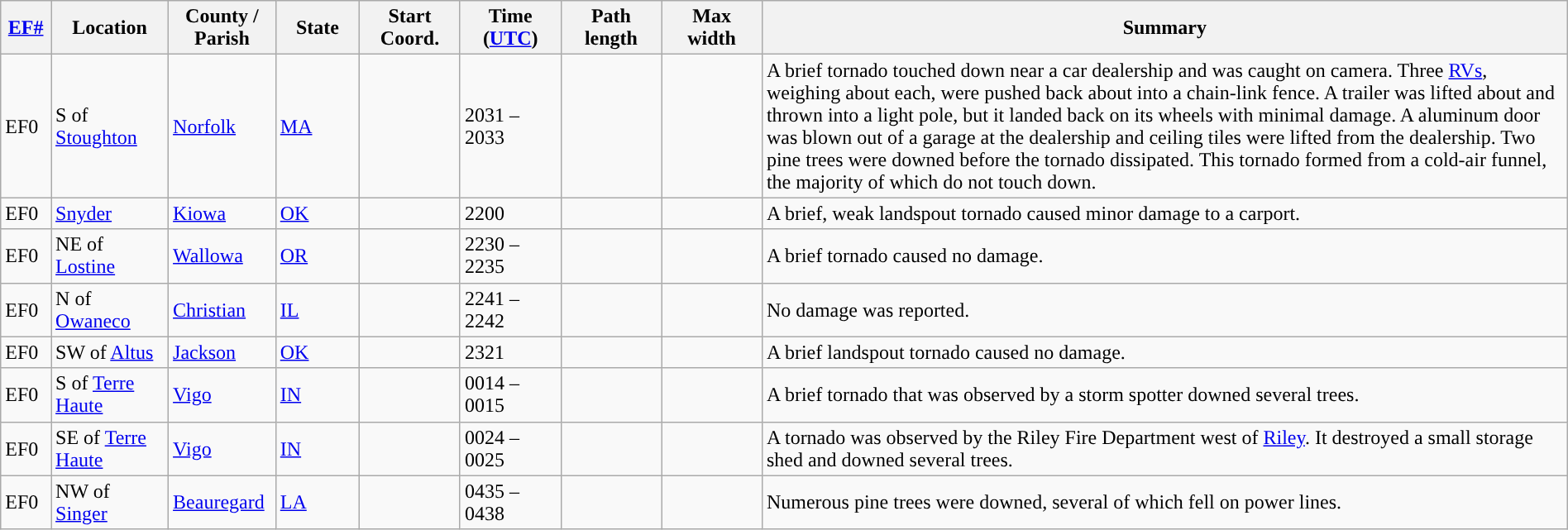<table class="wikitable sortable" style="width:100%;">
<tr>
<th scope="col" width="3%" align="center"><a href='#'>EF#</a></th>
<th scope="col" width="7%" align="center" class="unsortable">Location</th>
<th scope="col" width="6%" align="center" class="unsortable">County / Parish</th>
<th scope="col" width="5%" align="center">State</th>
<th scope="col" width="6%" align="center">Start Coord.</th>
<th scope="col" width="6%" align="center">Time (<a href='#'>UTC</a>)</th>
<th scope="col" width="6%" align="center">Path length</th>
<th scope="col" width="6%" align="center">Max width</th>
<th scope="col" width="48%" class="unsortable" align="center">Summary</th>
</tr>
<tr>
<td>EF0</td>
<td>S of <a href='#'>Stoughton</a></td>
<td><a href='#'>Norfolk</a></td>
<td><a href='#'>MA</a></td>
<td></td>
<td>2031 – 2033</td>
<td></td>
<td></td>
<td>A brief tornado touched down near a car dealership and was caught on camera. Three <a href='#'>RVs</a>, weighing about  each, were pushed back about  into a chain-link fence. A trailer was lifted about  and thrown into a light pole, but it landed back on its wheels with minimal damage. A  aluminum door was blown out of a garage at the dealership and ceiling tiles were lifted from the dealership. Two pine trees were downed before the tornado dissipated. This tornado formed from a cold-air funnel, the majority of which do not touch down.</td>
</tr>
<tr>
<td>EF0</td>
<td><a href='#'>Snyder</a></td>
<td><a href='#'>Kiowa</a></td>
<td><a href='#'>OK</a></td>
<td></td>
<td>2200</td>
<td></td>
<td></td>
<td>A brief, weak landspout tornado caused minor damage to a carport.</td>
</tr>
<tr>
<td>EF0</td>
<td>NE of <a href='#'>Lostine</a></td>
<td><a href='#'>Wallowa</a></td>
<td><a href='#'>OR</a></td>
<td></td>
<td>2230 – 2235</td>
<td></td>
<td></td>
<td>A brief tornado caused no damage.</td>
</tr>
<tr>
<td>EF0</td>
<td>N of <a href='#'>Owaneco</a></td>
<td><a href='#'>Christian</a></td>
<td><a href='#'>IL</a></td>
<td></td>
<td>2241 – 2242</td>
<td></td>
<td></td>
<td>No damage was reported.</td>
</tr>
<tr>
<td>EF0</td>
<td>SW of <a href='#'>Altus</a></td>
<td><a href='#'>Jackson</a></td>
<td><a href='#'>OK</a></td>
<td></td>
<td>2321</td>
<td></td>
<td></td>
<td>A brief landspout tornado caused no damage.</td>
</tr>
<tr>
<td>EF0</td>
<td>S of <a href='#'>Terre Haute</a></td>
<td><a href='#'>Vigo</a></td>
<td><a href='#'>IN</a></td>
<td></td>
<td>0014 – 0015</td>
<td></td>
<td></td>
<td>A brief tornado that was observed by a storm spotter downed several trees.</td>
</tr>
<tr>
<td>EF0</td>
<td>SE of <a href='#'>Terre Haute</a></td>
<td><a href='#'>Vigo</a></td>
<td><a href='#'>IN</a></td>
<td></td>
<td>0024 – 0025</td>
<td></td>
<td></td>
<td>A tornado was observed by the Riley Fire Department west of <a href='#'>Riley</a>. It destroyed a small storage shed and downed several trees.</td>
</tr>
<tr>
<td>EF0</td>
<td>NW of <a href='#'>Singer</a></td>
<td><a href='#'>Beauregard</a></td>
<td><a href='#'>LA</a></td>
<td></td>
<td>0435 – 0438</td>
<td></td>
<td></td>
<td>Numerous pine trees were downed, several of which fell on power lines.</td>
</tr>
</table>
